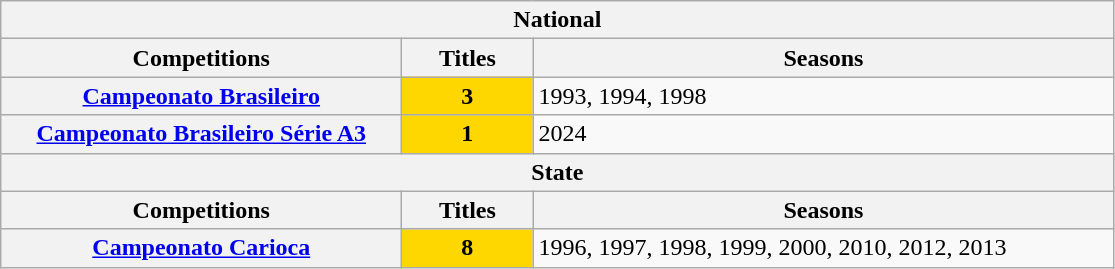<table class="wikitable">
<tr>
<th colspan="3">National</th>
</tr>
<tr>
<th style="width:260px">Competitions</th>
<th style="width:80px">Titles</th>
<th style="width:380px">Seasons</th>
</tr>
<tr>
<th style="text-align:center"><a href='#'>Campeonato Brasileiro</a></th>
<td bgcolor="gold" style="text-align:center"><strong>3</strong></td>
<td align="left">1993, 1994, 1998</td>
</tr>
<tr>
<th><a href='#'>Campeonato Brasileiro Série A3</a></th>
<td bgcolor="gold" style="text-align:center"><strong>1</strong></td>
<td align="left">2024</td>
</tr>
<tr>
<th colspan="3">State</th>
</tr>
<tr>
<th>Competitions</th>
<th>Titles</th>
<th>Seasons</th>
</tr>
<tr>
<th style="text-align:center"><a href='#'>Campeonato Carioca</a></th>
<td bgcolor="gold" style="text-align:center"><strong>8</strong></td>
<td align="left">1996, 1997, 1998, 1999, 2000, 2010, 2012, 2013</td>
</tr>
</table>
